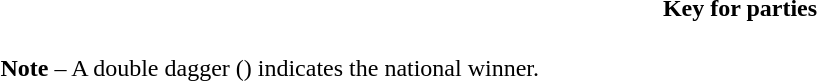<table class="toccolours" style="width:62em">
<tr>
<th>Key for parties</th>
</tr>
<tr>
<td><br>























<strong>Note</strong> – A double dagger () indicates the national winner.</td>
</tr>
</table>
